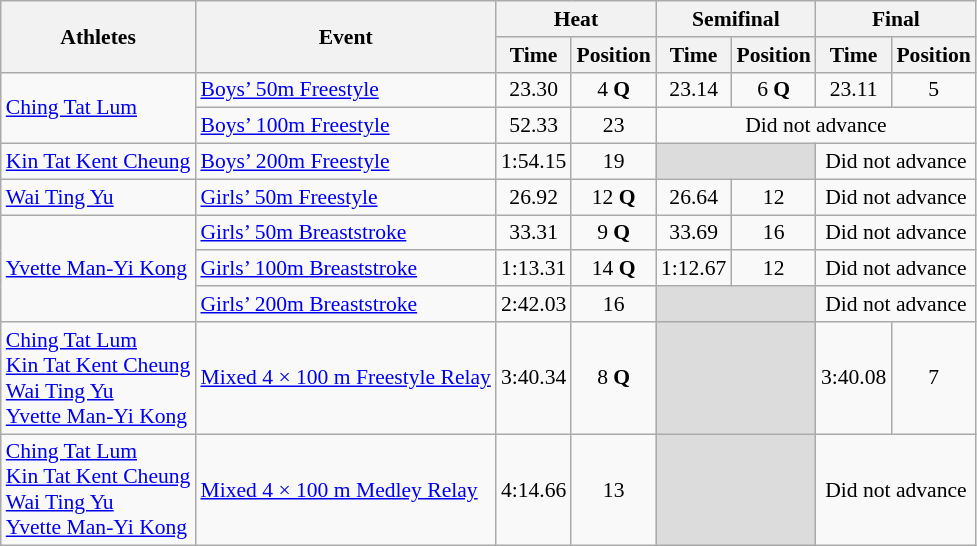<table class="wikitable" border="1" style="font-size:90%">
<tr>
<th rowspan=2>Athletes</th>
<th rowspan=2>Event</th>
<th colspan=2>Heat</th>
<th colspan=2>Semifinal</th>
<th colspan=2>Final</th>
</tr>
<tr>
<th>Time</th>
<th>Position</th>
<th>Time</th>
<th>Position</th>
<th>Time</th>
<th>Position</th>
</tr>
<tr>
<td rowspan=2><a href='#'>Ching Tat Lum</a></td>
<td><a href='#'>Boys’ 50m Freestyle</a></td>
<td align=center>23.30</td>
<td align=center>4 <strong>Q</strong></td>
<td align=center>23.14</td>
<td align=center>6 <strong>Q</strong></td>
<td align=center>23.11</td>
<td align=center>5</td>
</tr>
<tr>
<td><a href='#'>Boys’ 100m Freestyle</a></td>
<td align=center>52.33</td>
<td align=center>23</td>
<td colspan="4" align=center>Did not advance</td>
</tr>
<tr>
<td><a href='#'>Kin Tat Kent Cheung</a></td>
<td><a href='#'>Boys’ 200m Freestyle</a></td>
<td align=center>1:54.15</td>
<td align=center>19</td>
<td colspan=2 bgcolor=#DCDCDC></td>
<td colspan="2" align=center>Did not advance</td>
</tr>
<tr>
<td rowspan=1><a href='#'>Wai Ting Yu</a></td>
<td><a href='#'>Girls’ 50m Freestyle</a></td>
<td align=center>26.92</td>
<td align=center>12 <strong>Q</strong></td>
<td align=center>26.64</td>
<td align=center>12</td>
<td colspan="2" align=center>Did not advance</td>
</tr>
<tr>
<td rowspan=3><a href='#'>Yvette Man-Yi Kong</a></td>
<td><a href='#'>Girls’ 50m Breaststroke</a></td>
<td align=center>33.31</td>
<td align=center>9 <strong>Q</strong></td>
<td align=center>33.69</td>
<td align=center>16</td>
<td colspan="2" align=center>Did not advance</td>
</tr>
<tr>
<td><a href='#'>Girls’ 100m Breaststroke</a></td>
<td align=center>1:13.31</td>
<td align=center>14 <strong>Q</strong></td>
<td align=center>1:12.67</td>
<td align=center>12</td>
<td colspan="2" align=center>Did not advance</td>
</tr>
<tr>
<td><a href='#'>Girls’ 200m Breaststroke</a></td>
<td align=center>2:42.03</td>
<td align=center>16</td>
<td colspan=2 bgcolor=#DCDCDC></td>
<td colspan="2" align=center>Did not advance</td>
</tr>
<tr>
<td><a href='#'>Ching Tat Lum</a><br><a href='#'>Kin Tat Kent Cheung</a><br><a href='#'>Wai Ting Yu</a><br><a href='#'>Yvette Man-Yi Kong</a></td>
<td><a href='#'>Mixed 4 × 100 m Freestyle Relay</a></td>
<td align=center>3:40.34</td>
<td align=center>8 <strong>Q</strong></td>
<td colspan=2 bgcolor=#DCDCDC></td>
<td align=center>3:40.08</td>
<td align=center>7</td>
</tr>
<tr>
<td><a href='#'>Ching Tat Lum</a><br><a href='#'>Kin Tat Kent Cheung</a><br><a href='#'>Wai Ting Yu</a><br><a href='#'>Yvette Man-Yi Kong</a></td>
<td><a href='#'>Mixed 4 × 100 m Medley Relay</a></td>
<td align=center>4:14.66</td>
<td align=center>13</td>
<td colspan=2 bgcolor=#DCDCDC></td>
<td colspan="2" align=center>Did not advance</td>
</tr>
</table>
